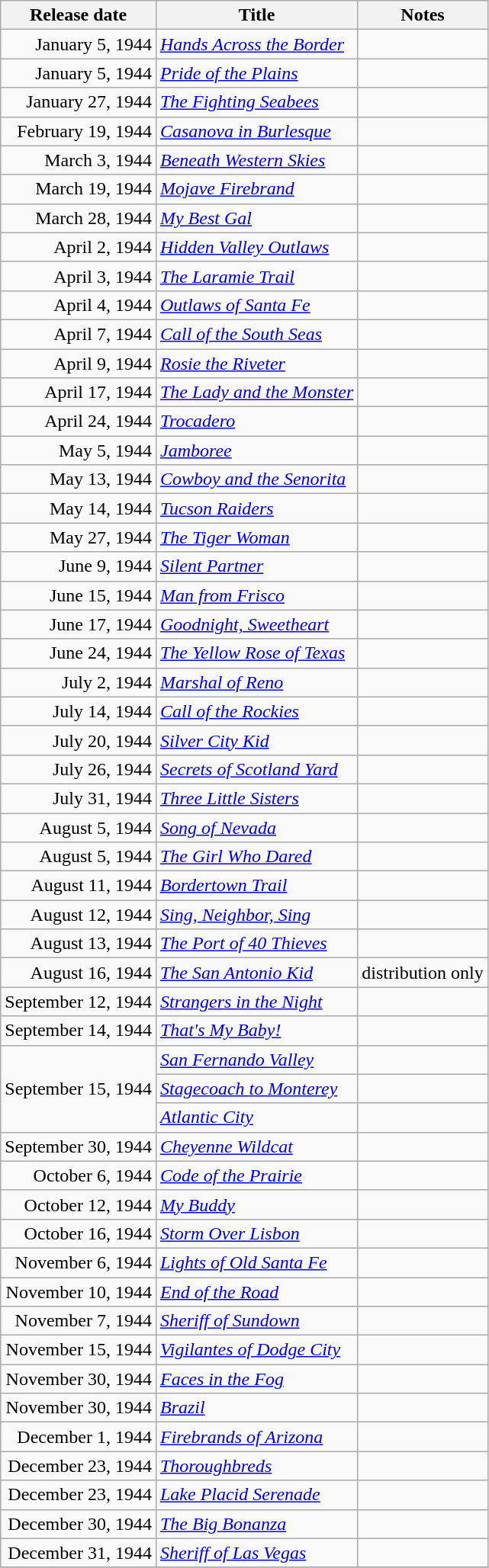<table class="wikitable sortable">
<tr>
<th>Release date</th>
<th>Title</th>
<th>Notes</th>
</tr>
<tr>
<td align="right">January 5, 1944</td>
<td><em><a href='#'>Hands Across the Border</a></em></td>
<td></td>
</tr>
<tr>
<td align="right">January 5, 1944</td>
<td><em><a href='#'>Pride of the Plains</a></em></td>
<td></td>
</tr>
<tr>
<td align="right">January 27, 1944</td>
<td><em><a href='#'>The Fighting Seabees</a></em></td>
<td></td>
</tr>
<tr>
<td align="right">February 19, 1944</td>
<td><em><a href='#'>Casanova in Burlesque</a></em></td>
<td></td>
</tr>
<tr>
<td align="right">March 3, 1944</td>
<td><em><a href='#'>Beneath Western Skies</a></em></td>
<td></td>
</tr>
<tr>
<td align="right">March 19, 1944</td>
<td><em><a href='#'>Mojave Firebrand</a></em></td>
<td></td>
</tr>
<tr>
<td align="right">March 28, 1944</td>
<td><em><a href='#'>My Best Gal</a></em></td>
<td></td>
</tr>
<tr>
<td align="right">April 2, 1944</td>
<td><em><a href='#'>Hidden Valley Outlaws</a></em></td>
<td></td>
</tr>
<tr>
<td align="right">April 3, 1944</td>
<td><em><a href='#'>The Laramie Trail</a></em></td>
<td></td>
</tr>
<tr>
<td align="right">April 4, 1944</td>
<td><em><a href='#'>Outlaws of Santa Fe</a></em></td>
<td></td>
</tr>
<tr>
<td align="right">April 7, 1944</td>
<td><em><a href='#'>Call of the South Seas</a></em></td>
<td></td>
</tr>
<tr>
<td align="right">April 9, 1944</td>
<td><em><a href='#'>Rosie the Riveter</a></em></td>
<td></td>
</tr>
<tr>
<td align="right">April 17, 1944</td>
<td><em><a href='#'>The Lady and the Monster</a></em></td>
<td></td>
</tr>
<tr>
<td align="right">April 24, 1944</td>
<td><em><a href='#'>Trocadero</a></em></td>
<td></td>
</tr>
<tr>
<td align="right">May 5, 1944</td>
<td><em><a href='#'>Jamboree</a></em></td>
<td></td>
</tr>
<tr>
<td align="right">May 13, 1944</td>
<td><em><a href='#'>Cowboy and the Senorita</a></em></td>
<td></td>
</tr>
<tr>
<td align="right">May 14, 1944</td>
<td><em><a href='#'>Tucson Raiders</a></em></td>
<td></td>
</tr>
<tr>
<td align="right">May 27, 1944</td>
<td><em><a href='#'>The Tiger Woman</a></em></td>
<td></td>
</tr>
<tr>
<td align="right">June 9, 1944</td>
<td><em><a href='#'>Silent Partner</a></em></td>
<td></td>
</tr>
<tr>
<td align="right">June 15, 1944</td>
<td><em><a href='#'>Man from Frisco</a></em></td>
<td></td>
</tr>
<tr>
<td align="right">June 17, 1944</td>
<td><em><a href='#'>Goodnight, Sweetheart</a></em></td>
<td></td>
</tr>
<tr>
<td align="right">June 24, 1944</td>
<td><em><a href='#'>The Yellow Rose of Texas</a></em></td>
<td></td>
</tr>
<tr>
<td align="right">July 2, 1944</td>
<td><em><a href='#'>Marshal of Reno</a></em></td>
<td></td>
</tr>
<tr>
<td align="right">July 14, 1944</td>
<td><em><a href='#'>Call of the Rockies</a></em></td>
<td></td>
</tr>
<tr>
<td align="right">July 20, 1944</td>
<td><em><a href='#'>Silver City Kid</a></em></td>
<td></td>
</tr>
<tr>
<td align="right">July 26, 1944</td>
<td><em><a href='#'>Secrets of Scotland Yard</a></em></td>
<td></td>
</tr>
<tr>
<td align="right">July 31, 1944</td>
<td><em><a href='#'>Three Little Sisters</a></em></td>
<td></td>
</tr>
<tr>
<td align="right">August 5, 1944</td>
<td><em><a href='#'>Song of Nevada</a></em></td>
<td></td>
</tr>
<tr>
<td align="right">August 5, 1944</td>
<td><em><a href='#'>The Girl Who Dared</a></em></td>
<td></td>
</tr>
<tr>
<td align="right">August 11, 1944</td>
<td><em><a href='#'>Bordertown Trail</a></em></td>
<td></td>
</tr>
<tr>
<td align="right">August 12, 1944</td>
<td><em><a href='#'>Sing, Neighbor, Sing</a></em></td>
<td></td>
</tr>
<tr>
<td align="right">August 13, 1944</td>
<td><em><a href='#'>The Port of 40 Thieves</a></em></td>
<td></td>
</tr>
<tr>
<td align="right">August 16, 1944</td>
<td><em><a href='#'>The San Antonio Kid</a></em></td>
<td>distribution only</td>
</tr>
<tr>
<td align="right">September 12, 1944</td>
<td><em><a href='#'>Strangers in the Night</a></em></td>
<td></td>
</tr>
<tr>
<td align="right">September 14, 1944</td>
<td><em><a href='#'>That's My Baby!</a></em></td>
<td></td>
</tr>
<tr>
<td align="right" rowspan="3">September 15, 1944</td>
<td><em><a href='#'>San Fernando Valley</a></em></td>
<td></td>
</tr>
<tr>
<td><em><a href='#'>Stagecoach to Monterey</a></em></td>
<td></td>
</tr>
<tr>
<td><em><a href='#'>Atlantic City</a></em></td>
<td></td>
</tr>
<tr>
<td align="right">September 30, 1944</td>
<td><em><a href='#'>Cheyenne Wildcat</a></em></td>
<td></td>
</tr>
<tr>
<td align="right">October 6, 1944</td>
<td><em><a href='#'>Code of the Prairie</a></em></td>
<td></td>
</tr>
<tr>
<td align="right">October 12, 1944</td>
<td><em><a href='#'>My Buddy</a></em></td>
<td></td>
</tr>
<tr>
<td align="right">October 16, 1944</td>
<td><em><a href='#'>Storm Over Lisbon</a></em></td>
<td></td>
</tr>
<tr>
<td align="right">November 6, 1944</td>
<td><em><a href='#'>Lights of Old Santa Fe</a></em></td>
<td></td>
</tr>
<tr>
<td align="right">November 10, 1944</td>
<td><em><a href='#'>End of the Road</a></em></td>
<td></td>
</tr>
<tr>
<td align="right">November 7, 1944</td>
<td><em><a href='#'>Sheriff of Sundown</a></em></td>
<td></td>
</tr>
<tr>
<td align="right">November 15, 1944</td>
<td><em><a href='#'>Vigilantes of Dodge City</a></em></td>
<td></td>
</tr>
<tr>
<td align="right">November 30, 1944</td>
<td><em><a href='#'>Faces in the Fog</a></em></td>
<td></td>
</tr>
<tr>
<td align="right">November 30, 1944</td>
<td><em><a href='#'>Brazil</a></em></td>
<td></td>
</tr>
<tr>
<td align="right">December 1, 1944</td>
<td><em><a href='#'>Firebrands of Arizona</a></em></td>
<td></td>
</tr>
<tr>
<td align="right">December 23, 1944</td>
<td><em><a href='#'>Thoroughbreds</a></em></td>
<td></td>
</tr>
<tr>
<td align="right">December 23, 1944</td>
<td><em><a href='#'>Lake Placid Serenade</a></em></td>
<td></td>
</tr>
<tr>
<td align="right">December 30, 1944</td>
<td><em><a href='#'>The Big Bonanza</a></em></td>
<td></td>
</tr>
<tr>
<td align="right">December 31, 1944</td>
<td><em><a href='#'>Sheriff of Las Vegas</a></em></td>
<td></td>
</tr>
<tr>
</tr>
</table>
